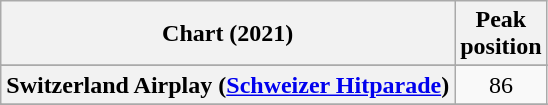<table class="wikitable sortable plainrowheaders" style="text-align:center">
<tr>
<th scope="col">Chart (2021)</th>
<th scope="col">Peak<br>position</th>
</tr>
<tr>
</tr>
<tr>
<th scope="row">Switzerland Airplay (<a href='#'>Schweizer Hitparade</a>)</th>
<td>86</td>
</tr>
<tr>
</tr>
<tr>
</tr>
<tr>
</tr>
<tr>
</tr>
</table>
